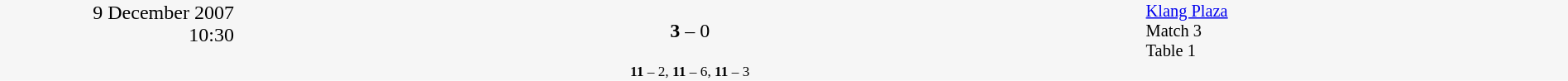<table style="width:100%; background:#f6f6f6;" cellspacing="0">
<tr>
<td rowspan="2" width="15%" style="text-align:right; vertical-align:top;">9 December 2007<br>10:30<br></td>
<td width="25%" style="text-align:right"><strong></strong></td>
<td width="8%" style="text-align:center"><strong>3</strong> – 0</td>
<td width="25%"></td>
<td width="27%" style="font-size:85%; vertical-align:top;"><a href='#'>Klang Plaza</a><br>Match 3<br>Table 1</td>
</tr>
<tr width="58%" style="font-size:85%;vertical-align:top;"|>
<td colspan="3" style="font-size:85%; text-align:center; vertical-align:top;"><strong>11</strong> – 2, <strong>11</strong> – 6, <strong>11</strong> – 3</td>
</tr>
</table>
